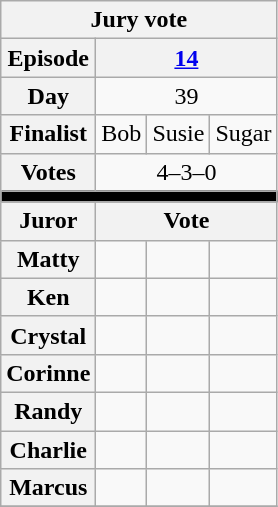<table class="wikitable" style="text-align:center">
<tr>
<th colspan="4">Jury vote</th>
</tr>
<tr>
<th>Episode</th>
<th colspan="3"><a href='#'>14</a></th>
</tr>
<tr>
<th>Day</th>
<td colspan="3">39</td>
</tr>
<tr>
<th>Finalist</th>
<td>Bob</td>
<td>Susie</td>
<td>Sugar</td>
</tr>
<tr>
<th>Votes</th>
<td colspan=3>4–3–0</td>
</tr>
<tr>
<td colspan=4 bgcolor=black></td>
</tr>
<tr>
<th>Juror</th>
<th colspan="3">Vote</th>
</tr>
<tr>
<th>Matty</th>
<td></td>
<td></td>
<td></td>
</tr>
<tr>
<th>Ken</th>
<td></td>
<td></td>
<td></td>
</tr>
<tr>
<th>Crystal</th>
<td></td>
<td></td>
<td></td>
</tr>
<tr>
<th>Corinne</th>
<td></td>
<td></td>
<td></td>
</tr>
<tr>
<th>Randy</th>
<td></td>
<td></td>
<td></td>
</tr>
<tr>
<th>Charlie</th>
<td></td>
<td></td>
<td></td>
</tr>
<tr>
<th>Marcus</th>
<td></td>
<td></td>
<td></td>
</tr>
<tr>
</tr>
</table>
